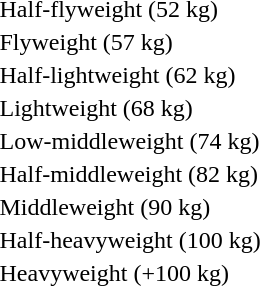<table>
<tr>
<td rowspan=2>Half-flyweight (52 kg)<br></td>
<td rowspan=2></td>
<td rowspan=2></td>
<td></td>
</tr>
<tr>
<td></td>
</tr>
<tr>
<td rowspan=2>Flyweight (57 kg)<br></td>
<td rowspan=2></td>
<td rowspan=2></td>
<td></td>
</tr>
<tr>
<td></td>
</tr>
<tr>
<td rowspan=2>Half-lightweight (62 kg)<br></td>
<td rowspan=2></td>
<td rowspan=2></td>
<td></td>
</tr>
<tr>
<td></td>
</tr>
<tr>
<td rowspan=2>Lightweight (68 kg)<br></td>
<td rowspan=2></td>
<td rowspan=2></td>
<td></td>
</tr>
<tr>
<td></td>
</tr>
<tr>
<td rowspan=2>Low-middleweight (74 kg)<br></td>
<td rowspan=2></td>
<td rowspan=2></td>
<td></td>
</tr>
<tr>
<td></td>
</tr>
<tr>
<td rowspan=2>Half-middleweight (82 kg)<br></td>
<td rowspan=2></td>
<td rowspan=2></td>
<td></td>
</tr>
<tr>
<td></td>
</tr>
<tr>
<td rowspan=2>Middleweight (90 kg)<br></td>
<td rowspan=2></td>
<td rowspan=2></td>
<td></td>
</tr>
<tr>
<td></td>
</tr>
<tr>
<td rowspan=2>Half-heavyweight (100 kg)<br></td>
<td rowspan=2></td>
<td rowspan=2></td>
<td></td>
</tr>
<tr>
<td></td>
</tr>
<tr>
<td rowspan=2>Heavyweight (+100 kg)<br></td>
<td rowspan=2></td>
<td rowspan=2></td>
<td></td>
</tr>
<tr>
<td></td>
</tr>
</table>
